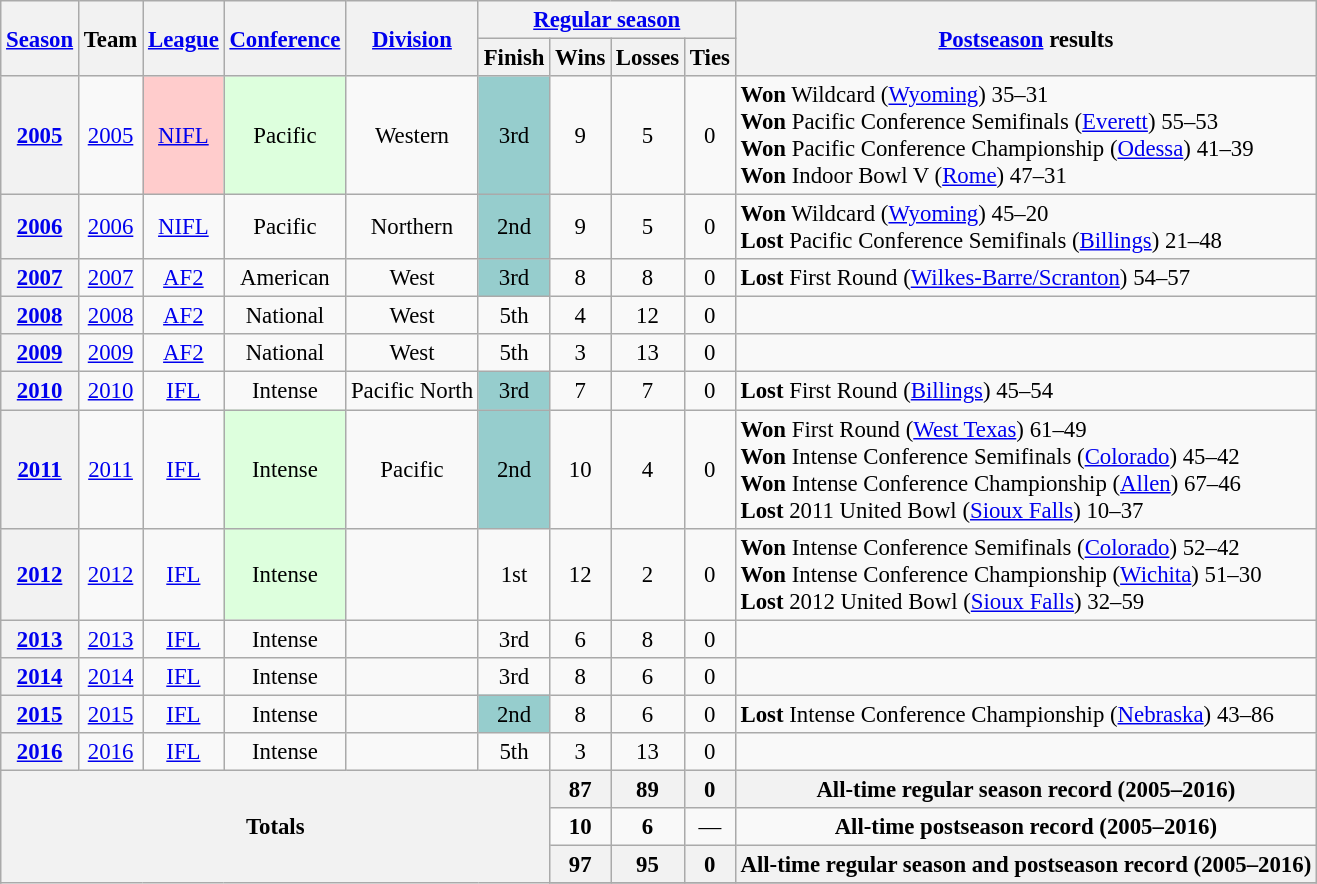<table class="wikitable" style="font-size: 95%;">
<tr>
<th rowspan="2"><a href='#'>Season</a></th>
<th rowspan="2">Team</th>
<th rowspan="2"><a href='#'>League</a></th>
<th rowspan="2"><a href='#'>Conference</a></th>
<th rowspan="2"><a href='#'>Division</a></th>
<th colspan="4"><a href='#'>Regular season</a></th>
<th rowspan="2"><a href='#'>Postseason</a> results</th>
</tr>
<tr>
<th>Finish</th>
<th>Wins</th>
<th>Losses</th>
<th>Ties</th>
</tr>
<tr background:#fcc;">
<th style="text-align:center;"><a href='#'>2005</a></th>
<td style="text-align:center;"><a href='#'>2005</a></td>
<td style="text-align:center; background:#fcc;"><a href='#'>NIFL</a></td>
<td style="text-align:center; background:#dfd;">Pacific</td>
<td style="text-align:center;">Western</td>
<td style="text-align:center; background:#96cdcd;">3rd</td>
<td style="text-align:center;">9</td>
<td style="text-align:center;">5</td>
<td style="text-align:center;">0</td>
<td><strong>Won</strong> Wildcard (<a href='#'>Wyoming</a>) 35–31<br><strong>Won</strong> Pacific Conference Semifinals (<a href='#'>Everett</a>) 55–53<br><strong>Won</strong> Pacific Conference Championship (<a href='#'>Odessa</a>) 41–39<br><strong>Won</strong> Indoor Bowl V (<a href='#'>Rome</a>) 47–31</td>
</tr>
<tr background:#fcc;">
<th style="text-align:center;"><a href='#'>2006</a></th>
<td style="text-align:center;"><a href='#'>2006</a></td>
<td style="text-align:center;"><a href='#'>NIFL</a></td>
<td style="text-align:center;">Pacific</td>
<td style="text-align:center;">Northern</td>
<td style="text-align:center; background:#96cdcd;">2nd</td>
<td style="text-align:center;">9</td>
<td style="text-align:center;">5</td>
<td style="text-align:center;">0</td>
<td><strong>Won</strong> Wildcard (<a href='#'>Wyoming</a>) 45–20<br><strong>Lost</strong> Pacific Conference Semifinals (<a href='#'>Billings</a>) 21–48</td>
</tr>
<tr background:#fcc;">
<th style="text-align:center;"><a href='#'>2007</a></th>
<td style="text-align:center;"><a href='#'>2007</a></td>
<td style="text-align:center;"><a href='#'>AF2</a></td>
<td style="text-align:center;">American</td>
<td style="text-align:center;">West</td>
<td style="text-align:center; background:#96cdcd;">3rd</td>
<td style="text-align:center;">8</td>
<td style="text-align:center;">8</td>
<td style="text-align:center;">0</td>
<td><strong>Lost</strong> First Round (<a href='#'>Wilkes-Barre/Scranton</a>) 54–57</td>
</tr>
<tr background:#fcc;">
<th style="text-align:center;"><a href='#'>2008</a></th>
<td style="text-align:center;"><a href='#'>2008</a></td>
<td style="text-align:center;"><a href='#'>AF2</a></td>
<td style="text-align:center;">National</td>
<td style="text-align:center;">West</td>
<td style="text-align:center;">5th</td>
<td style="text-align:center;">4</td>
<td style="text-align:center;">12</td>
<td style="text-align:center;">0</td>
<td></td>
</tr>
<tr background:#fcc;">
<th style="text-align:center;"><a href='#'>2009</a></th>
<td style="text-align:center;"><a href='#'>2009</a></td>
<td style="text-align:center;"><a href='#'>AF2</a></td>
<td style="text-align:center;">National</td>
<td style="text-align:center;">West</td>
<td style="text-align:center;">5th</td>
<td style="text-align:center;">3</td>
<td style="text-align:center;">13</td>
<td style="text-align:center;">0</td>
<td></td>
</tr>
<tr background:#fcc;">
<th style="text-align:center;"><a href='#'>2010</a></th>
<td style="text-align:center;"><a href='#'>2010</a></td>
<td style="text-align:center;"><a href='#'>IFL</a></td>
<td style="text-align:center;">Intense</td>
<td style="text-align:center;">Pacific North</td>
<td style="text-align:center; background:#96cdcd;">3rd</td>
<td style="text-align:center;">7</td>
<td style="text-align:center;">7</td>
<td style="text-align:center;">0</td>
<td><strong>Lost</strong> First Round (<a href='#'>Billings</a>) 45–54</td>
</tr>
<tr background:#fcc;">
<th style="text-align:center;"><a href='#'>2011</a></th>
<td style="text-align:center;"><a href='#'>2011</a></td>
<td style="text-align:center;"><a href='#'>IFL</a></td>
<td style="text-align:center; background:#dfd;">Intense</td>
<td style="text-align:center;">Pacific</td>
<td style="text-align:center; background:#96cdcd;">2nd</td>
<td style="text-align:center;">10</td>
<td style="text-align:center;">4</td>
<td style="text-align:center;">0</td>
<td><strong>Won</strong> First Round (<a href='#'>West Texas</a>) 61–49<br><strong>Won</strong> Intense Conference Semifinals (<a href='#'>Colorado</a>) 45–42<br><strong>Won</strong> Intense Conference Championship (<a href='#'>Allen</a>) 67–46<br><strong>Lost</strong> 2011 United Bowl (<a href='#'>Sioux Falls</a>) 10–37</td>
</tr>
<tr background:#fcc;">
<th style="text-align:center;"><a href='#'>2012</a></th>
<td style="text-align:center;"><a href='#'>2012</a></td>
<td style="text-align:center;"><a href='#'>IFL</a></td>
<td style="text-align:center; background:#dfd;">Intense</td>
<td style="text-align:center;"></td>
<td style="text-align:center;">1st</td>
<td style="text-align:center;">12</td>
<td style="text-align:center;">2</td>
<td style="text-align:center;">0</td>
<td><strong>Won</strong> Intense Conference Semifinals (<a href='#'>Colorado</a>) 52–42<br><strong>Won</strong> Intense Conference Championship (<a href='#'>Wichita</a>) 51–30<br><strong>Lost</strong> 2012 United Bowl (<a href='#'>Sioux Falls</a>) 32–59</td>
</tr>
<tr background:#fcc;">
<th style="text-align:center;"><a href='#'>2013</a></th>
<td style="text-align:center;"><a href='#'>2013</a></td>
<td style="text-align:center;"><a href='#'>IFL</a></td>
<td style="text-align:center;">Intense</td>
<td style="text-align:center;"></td>
<td style="text-align:center;">3rd</td>
<td style="text-align:center;">6</td>
<td style="text-align:center;">8</td>
<td style="text-align:center;">0</td>
<td></td>
</tr>
<tr background:#fcc;">
<th style="text-align:center;"><a href='#'>2014</a></th>
<td style="text-align:center;"><a href='#'>2014</a></td>
<td style="text-align:center;"><a href='#'>IFL</a></td>
<td style="text-align:center;">Intense</td>
<td style="text-align:center;"></td>
<td style="text-align:center;">3rd</td>
<td style="text-align:center;">8</td>
<td style="text-align:center;">6</td>
<td style="text-align:center;">0</td>
<td></td>
</tr>
<tr>
<th style="text-align:center;"><a href='#'>2015</a></th>
<td style="text-align:center;"><a href='#'>2015</a></td>
<td style="text-align:center;"><a href='#'>IFL</a></td>
<td style="text-align:center;">Intense</td>
<td style="text-align:center;"></td>
<td style="text-align:center; background:#96cdcd;">2nd</td>
<td style="text-align:center;">8</td>
<td style="text-align:center;">6</td>
<td style="text-align:center;">0</td>
<td><strong>Lost</strong> Intense Conference Championship (<a href='#'>Nebraska</a>) 43–86</td>
</tr>
<tr>
<th style="text-align:center;"><a href='#'>2016</a></th>
<td style="text-align:center;"><a href='#'>2016</a></td>
<td style="text-align:center;"><a href='#'>IFL</a></td>
<td style="text-align:center;">Intense</td>
<td style="text-align:center;"></td>
<td style="text-align:center;">5th</td>
<td style="text-align:center;">3</td>
<td style="text-align:center;">13</td>
<td style="text-align:center;">0</td>
<td></td>
</tr>
<tr>
<th style="text-align:center;" rowspan="5" colspan="6">Totals</th>
<th style="text-align:center;"><strong>87</strong></th>
<th style="text-align:center;"><strong>89</strong></th>
<th style="text-align:center;"><strong>0</strong></th>
<th style="text-align:center;" colspan="3"><strong>All-time regular season record (2005–2016)</strong></th>
</tr>
<tr style="text-align:center;">
<td><strong>10</strong></td>
<td><strong>6</strong></td>
<td>—</td>
<td colspan="3"><strong>All-time postseason record (2005–2016)</strong></td>
</tr>
<tr>
<th style="text-align:center;"><strong>97</strong></th>
<th style="text-align:center;"><strong>95</strong></th>
<th style="text-align:center;"><strong>0</strong></th>
<th style="text-align:center;" colspan="3"><strong>All-time regular season and postseason record (2005–2016)</strong></th>
</tr>
<tr>
</tr>
</table>
